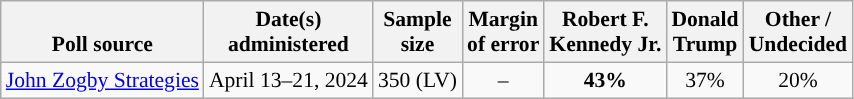<table class="wikitable sortable mw-datatable" style="font-size:90%;text-align:center;line-height:17px">
<tr style="vertical-align:bottom">
<th>Poll source</th>
<th>Date(s)<br>administered</th>
<th>Sample<br>size</th>
<th>Margin<br>of error</th>
<th class="unsortable">Robert F.<br>Kennedy Jr.<br></th>
<th class="unsortable">Donald<br>Trump<br></th>
<th class="unsortable">Other /<br>Undecided</th>
</tr>
<tr>
<td style="text-align:left;"><a href='#'>John Zogby Strategies</a></td>
<td data-sort-value="2024-05-01">April 13–21, 2024</td>
<td>350 (LV)</td>
<td>–</td>
<td style="background-color:"><strong>43%</strong></td>
<td>37%</td>
<td>20%</td>
</tr>
</table>
